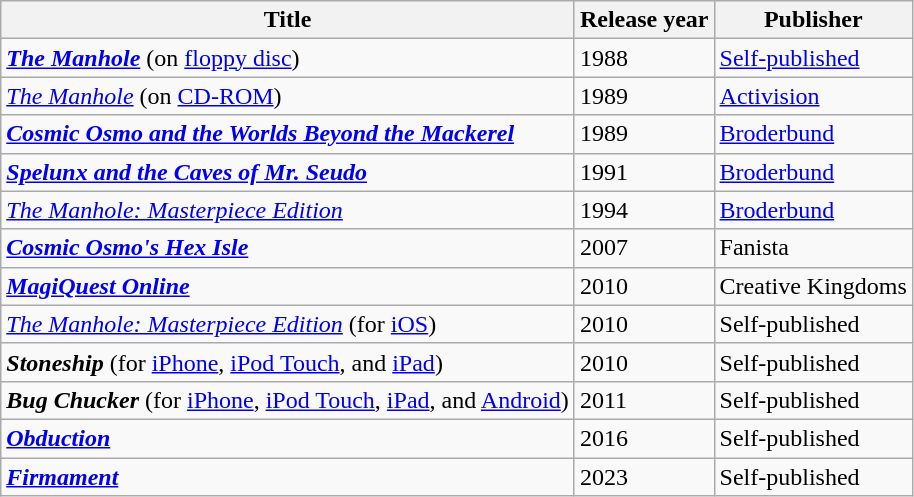<table class="wikitable" border="1">
<tr>
<th>Title</th>
<th>Release year</th>
<th>Publisher</th>
</tr>
<tr>
<td><strong><em><a href='#'>The Manhole</a></em></strong> (on <a href='#'>floppy disc</a>)</td>
<td>1988</td>
<td><a href='#'>Self-published</a></td>
</tr>
<tr>
<td><em><a href='#'>The Manhole</a></em> (on <a href='#'>CD-ROM</a>)</td>
<td>1989</td>
<td><a href='#'>Activision</a></td>
</tr>
<tr>
<td><strong><em><a href='#'>Cosmic Osmo and the Worlds Beyond the Mackerel</a></em></strong></td>
<td>1989</td>
<td><a href='#'>Broderbund</a></td>
</tr>
<tr>
<td><strong><em><a href='#'>Spelunx and the Caves of Mr. Seudo</a></em></strong></td>
<td>1991</td>
<td><a href='#'>Broderbund</a></td>
</tr>
<tr>
<td><em><a href='#'>The Manhole: Masterpiece Edition</a></em></td>
<td>1994</td>
<td><a href='#'>Broderbund</a></td>
</tr>
<tr>
<td><strong><em><a href='#'>Cosmic Osmo's Hex Isle</a></em></strong></td>
<td>2007</td>
<td>Fanista</td>
</tr>
<tr>
<td><strong><em><a href='#'>MagiQuest Online</a></em></strong></td>
<td>2010</td>
<td>Creative Kingdoms</td>
</tr>
<tr>
<td><em><a href='#'>The Manhole: Masterpiece Edition</a></em> (for <a href='#'>iOS</a>)</td>
<td>2010</td>
<td>Self-published</td>
</tr>
<tr>
<td><strong><em>Stoneship</em></strong> (for <a href='#'>iPhone</a>, <a href='#'>iPod Touch</a>, and <a href='#'>iPad</a>)</td>
<td>2010</td>
<td>Self-published</td>
</tr>
<tr>
<td><strong><em>Bug Chucker</em></strong> (for <a href='#'>iPhone</a>, <a href='#'>iPod Touch</a>, <a href='#'>iPad</a>, and <a href='#'>Android</a>)</td>
<td>2011</td>
<td>Self-published</td>
</tr>
<tr>
<td><strong><em><a href='#'>Obduction</a></em></strong></td>
<td>2016</td>
<td>Self-published</td>
</tr>
<tr>
<td><strong><em><a href='#'>Firmament</a></em></strong></td>
<td>2023</td>
<td>Self-published</td>
</tr>
</table>
